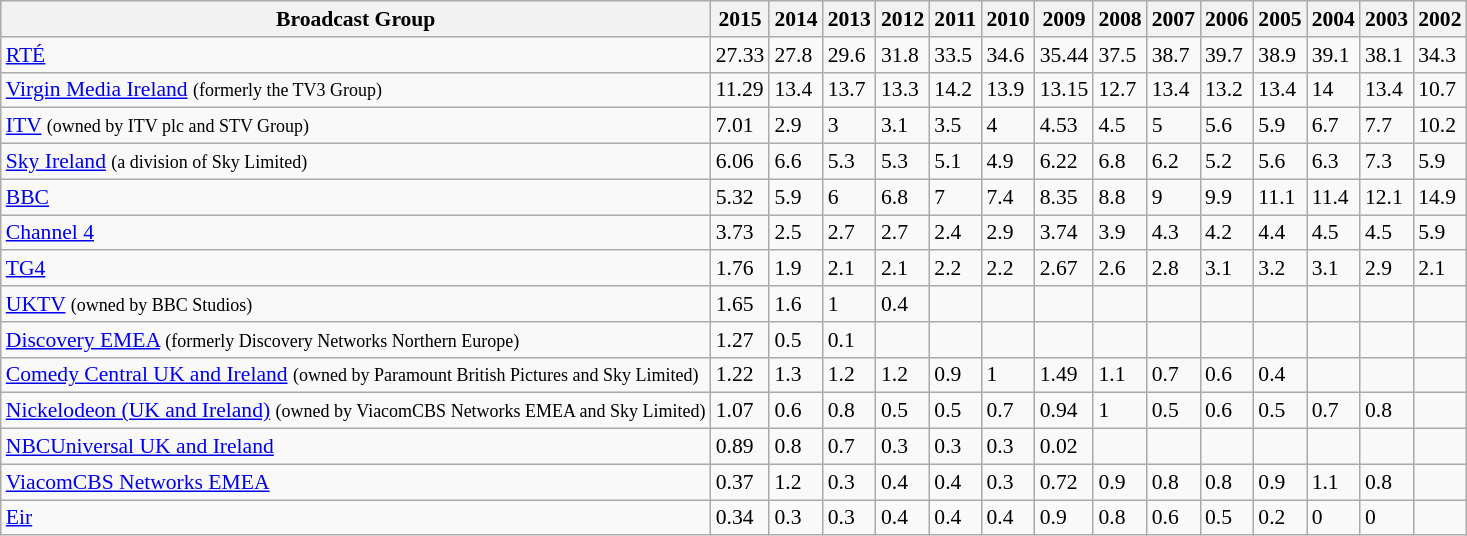<table class="wikitable" style="font-size: 90%">
<tr>
<th>Broadcast Group</th>
<th>2015</th>
<th>2014</th>
<th>2013</th>
<th>2012</th>
<th>2011</th>
<th>2010</th>
<th>2009</th>
<th>2008</th>
<th>2007</th>
<th>2006</th>
<th>2005</th>
<th>2004</th>
<th>2003</th>
<th>2002</th>
</tr>
<tr>
<td><a href='#'>RTÉ</a></td>
<td>27.33</td>
<td>27.8</td>
<td>29.6</td>
<td>31.8</td>
<td>33.5</td>
<td>34.6</td>
<td>35.44</td>
<td>37.5</td>
<td>38.7</td>
<td>39.7</td>
<td>38.9</td>
<td>39.1</td>
<td>38.1</td>
<td>34.3</td>
</tr>
<tr>
<td><a href='#'>Virgin Media Ireland</a> <small>(formerly the TV3 Group)</small></td>
<td>11.29</td>
<td>13.4</td>
<td>13.7</td>
<td>13.3</td>
<td>14.2</td>
<td>13.9</td>
<td>13.15</td>
<td>12.7</td>
<td>13.4</td>
<td>13.2</td>
<td>13.4</td>
<td>14</td>
<td>13.4</td>
<td>10.7</td>
</tr>
<tr>
<td><a href='#'>ITV</a> <small>(owned by ITV plc and STV Group)</small></td>
<td>7.01</td>
<td>2.9</td>
<td>3</td>
<td>3.1</td>
<td>3.5</td>
<td>4</td>
<td>4.53</td>
<td>4.5</td>
<td>5</td>
<td>5.6</td>
<td>5.9</td>
<td>6.7</td>
<td>7.7</td>
<td>10.2</td>
</tr>
<tr>
<td><a href='#'>Sky Ireland</a> <small>(a division of Sky Limited)</small></td>
<td>6.06</td>
<td>6.6</td>
<td>5.3</td>
<td>5.3</td>
<td>5.1</td>
<td>4.9</td>
<td>6.22</td>
<td>6.8</td>
<td>6.2</td>
<td>5.2</td>
<td>5.6</td>
<td>6.3</td>
<td>7.3</td>
<td>5.9</td>
</tr>
<tr>
<td><a href='#'>BBC</a></td>
<td>5.32</td>
<td>5.9</td>
<td>6</td>
<td>6.8</td>
<td>7</td>
<td>7.4</td>
<td>8.35</td>
<td>8.8</td>
<td>9</td>
<td>9.9</td>
<td>11.1</td>
<td>11.4</td>
<td>12.1</td>
<td>14.9</td>
</tr>
<tr>
<td><a href='#'>Channel 4</a></td>
<td>3.73</td>
<td>2.5</td>
<td>2.7</td>
<td>2.7</td>
<td>2.4</td>
<td>2.9</td>
<td>3.74</td>
<td>3.9</td>
<td>4.3</td>
<td>4.2</td>
<td>4.4</td>
<td>4.5</td>
<td>4.5</td>
<td>5.9</td>
</tr>
<tr>
<td><a href='#'>TG4</a></td>
<td>1.76</td>
<td>1.9</td>
<td>2.1</td>
<td>2.1</td>
<td>2.2</td>
<td>2.2</td>
<td>2.67</td>
<td>2.6</td>
<td>2.8</td>
<td>3.1</td>
<td>3.2</td>
<td>3.1</td>
<td>2.9</td>
<td>2.1</td>
</tr>
<tr>
<td><a href='#'>UKTV</a> <small>(owned by BBC Studios)</small></td>
<td>1.65</td>
<td>1.6</td>
<td>1</td>
<td>0.4</td>
<td></td>
<td></td>
<td></td>
<td></td>
<td></td>
<td></td>
<td></td>
<td></td>
<td></td>
<td></td>
</tr>
<tr>
<td><a href='#'>Discovery EMEA</a> <small>(formerly Discovery Networks Northern Europe)</small></td>
<td>1.27</td>
<td>0.5</td>
<td>0.1</td>
<td></td>
<td></td>
<td></td>
<td></td>
<td></td>
<td></td>
<td></td>
<td></td>
<td></td>
<td></td>
<td></td>
</tr>
<tr>
<td><a href='#'>Comedy Central UK and Ireland</a> <small>(owned by Paramount British Pictures and Sky Limited)</small></td>
<td>1.22</td>
<td>1.3</td>
<td>1.2</td>
<td>1.2</td>
<td>0.9</td>
<td>1</td>
<td>1.49</td>
<td>1.1</td>
<td>0.7</td>
<td>0.6</td>
<td>0.4</td>
<td></td>
<td></td>
<td></td>
</tr>
<tr>
<td><a href='#'>Nickelodeon (UK and Ireland)</a> <small>(owned by ViacomCBS Networks EMEA and Sky Limited)</small></td>
<td>1.07</td>
<td>0.6</td>
<td>0.8</td>
<td>0.5</td>
<td>0.5</td>
<td>0.7</td>
<td>0.94</td>
<td>1</td>
<td>0.5</td>
<td>0.6</td>
<td>0.5</td>
<td>0.7</td>
<td>0.8</td>
<td></td>
</tr>
<tr>
<td><a href='#'>NBCUniversal UK and Ireland</a></td>
<td>0.89</td>
<td>0.8</td>
<td>0.7</td>
<td>0.3</td>
<td>0.3</td>
<td>0.3</td>
<td>0.02</td>
<td></td>
<td></td>
<td></td>
<td></td>
<td></td>
<td></td>
<td></td>
</tr>
<tr>
<td><a href='#'>ViacomCBS Networks EMEA</a></td>
<td>0.37</td>
<td>1.2</td>
<td>0.3</td>
<td>0.4</td>
<td>0.4</td>
<td>0.3</td>
<td>0.72</td>
<td>0.9</td>
<td>0.8</td>
<td>0.8</td>
<td>0.9</td>
<td>1.1</td>
<td>0.8</td>
<td></td>
</tr>
<tr>
<td><a href='#'>Eir</a></td>
<td>0.34</td>
<td>0.3</td>
<td>0.3</td>
<td>0.4</td>
<td>0.4</td>
<td>0.4</td>
<td>0.9</td>
<td>0.8</td>
<td>0.6</td>
<td>0.5</td>
<td>0.2</td>
<td>0</td>
<td>0</td>
<td></td>
</tr>
</table>
